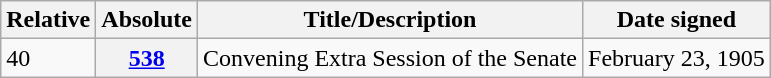<table class="wikitable">
<tr>
<th>Relative </th>
<th>Absolute </th>
<th>Title/Description</th>
<th>Date signed</th>
</tr>
<tr>
<td>40</td>
<th><a href='#'>538</a></th>
<td>Convening Extra Session of the Senate</td>
<td>February 23, 1905</td>
</tr>
</table>
